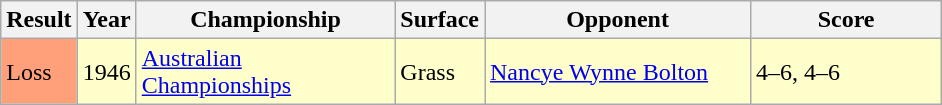<table class="sortable wikitable">
<tr>
<th style="width:40px">Result</th>
<th style="width:30px">Year</th>
<th style="width:165px">Championship</th>
<th style="width:50px">Surface</th>
<th style="width:170px">Opponent</th>
<th style="width:120px" class="unsortable">Score</th>
</tr>
<tr style="background:#ffc;">
<td style="background:#ffa07a;">Loss</td>
<td>1946</td>
<td><a href='#'>Australian Championships</a></td>
<td>Grass</td>
<td> <a href='#'>Nancye Wynne Bolton</a></td>
<td>4–6, 4–6</td>
</tr>
</table>
